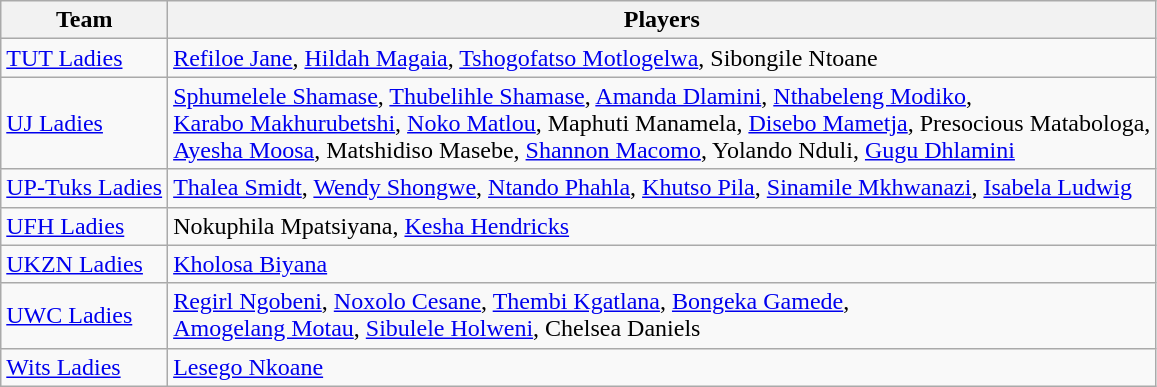<table class="wikitable">
<tr>
<th>Team</th>
<th>Players</th>
</tr>
<tr>
<td><a href='#'>TUT Ladies</a></td>
<td><a href='#'>Refiloe Jane</a>, <a href='#'>Hildah Magaia</a>, <a href='#'>Tshogofatso Motlogelwa</a>, Sibongile Ntoane</td>
</tr>
<tr>
<td><a href='#'>UJ Ladies</a></td>
<td><a href='#'>Sphumelele Shamase</a>, <a href='#'>Thubelihle Shamase</a>, <a href='#'>Amanda Dlamini</a>, <a href='#'>Nthabeleng Modiko</a>,<br><a href='#'>Karabo Makhurubetshi</a>, <a href='#'>Noko Matlou</a>, Maphuti Manamela, <a href='#'>Disebo Mametja</a>, Presocious Matabologa,<br><a href='#'>Ayesha Moosa</a>, Matshidiso Masebe, <a href='#'>Shannon Macomo</a>, Yolando Nduli, <a href='#'>Gugu Dhlamini</a></td>
</tr>
<tr>
<td><a href='#'>UP-Tuks Ladies</a></td>
<td><a href='#'>Thalea Smidt</a>, <a href='#'>Wendy Shongwe</a>, <a href='#'>Ntando Phahla</a>, <a href='#'>Khutso Pila</a>, <a href='#'>Sinamile Mkhwanazi</a>, <a href='#'>Isabela Ludwig</a></td>
</tr>
<tr>
<td><a href='#'>UFH Ladies</a></td>
<td>Nokuphila Mpatsiyana, <a href='#'>Kesha Hendricks</a></td>
</tr>
<tr>
<td><a href='#'>UKZN Ladies</a></td>
<td><a href='#'>Kholosa Biyana</a></td>
</tr>
<tr>
<td><a href='#'>UWC Ladies</a></td>
<td><a href='#'>Regirl Ngobeni</a>, <a href='#'>Noxolo Cesane</a>, <a href='#'>Thembi Kgatlana</a>, <a href='#'>Bongeka Gamede</a>,<br><a href='#'>Amogelang Motau</a>, <a href='#'>Sibulele Holweni</a>, Chelsea Daniels</td>
</tr>
<tr>
<td><a href='#'>Wits Ladies</a></td>
<td><a href='#'>Lesego Nkoane</a></td>
</tr>
</table>
